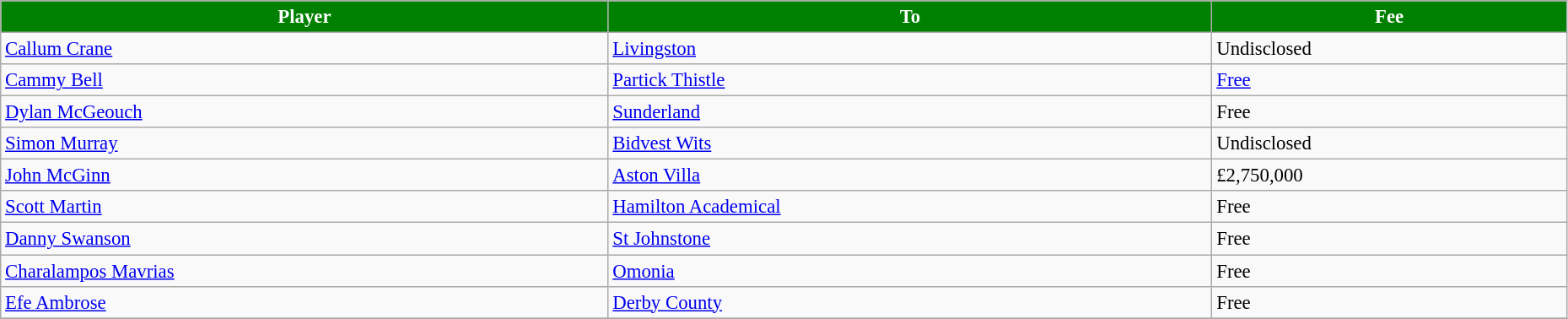<table class="wikitable" style="text-align:center; font-size:95%;width:98%; text-align:left">
<tr>
<th style="background:#008000; color:white;"><strong>Player</strong></th>
<th style="background:#008000; color:white;"><strong>To</strong></th>
<th style="background:#008000; color:white;"><strong>Fee</strong></th>
</tr>
<tr>
<td> <a href='#'>Callum Crane</a></td>
<td> <a href='#'>Livingston</a></td>
<td>Undisclosed</td>
</tr>
<tr>
<td> <a href='#'>Cammy Bell</a></td>
<td> <a href='#'>Partick Thistle</a></td>
<td><a href='#'>Free</a></td>
</tr>
<tr>
<td> <a href='#'>Dylan McGeouch</a></td>
<td> <a href='#'>Sunderland</a></td>
<td>Free</td>
</tr>
<tr>
<td> <a href='#'>Simon Murray</a></td>
<td> <a href='#'>Bidvest Wits</a></td>
<td>Undisclosed</td>
</tr>
<tr>
<td> <a href='#'>John McGinn</a></td>
<td> <a href='#'>Aston Villa</a></td>
<td>£2,750,000</td>
</tr>
<tr>
<td> <a href='#'>Scott Martin</a></td>
<td> <a href='#'>Hamilton Academical</a></td>
<td>Free</td>
</tr>
<tr>
<td> <a href='#'>Danny Swanson</a></td>
<td> <a href='#'>St Johnstone</a></td>
<td>Free</td>
</tr>
<tr>
<td> <a href='#'>Charalampos Mavrias</a></td>
<td> <a href='#'>Omonia</a></td>
<td>Free</td>
</tr>
<tr>
<td> <a href='#'>Efe Ambrose</a></td>
<td> <a href='#'>Derby County</a></td>
<td>Free</td>
</tr>
<tr>
</tr>
</table>
